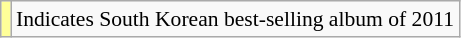<table class="wikitable" style="font-size:90%;">
<tr>
<td style="background-color:#FFFF99"></td>
<td>Indicates South Korean best-selling album of 2011</td>
</tr>
</table>
